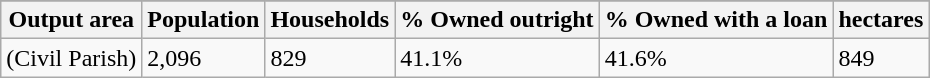<table class="wikitable">
<tr>
</tr>
<tr>
<th>Output area</th>
<th>Population</th>
<th>Households</th>
<th>% Owned outright</th>
<th>% Owned with a loan</th>
<th>hectares</th>
</tr>
<tr>
<td>(Civil Parish)</td>
<td>2,096</td>
<td>829</td>
<td>41.1%</td>
<td>41.6%</td>
<td>849</td>
</tr>
</table>
